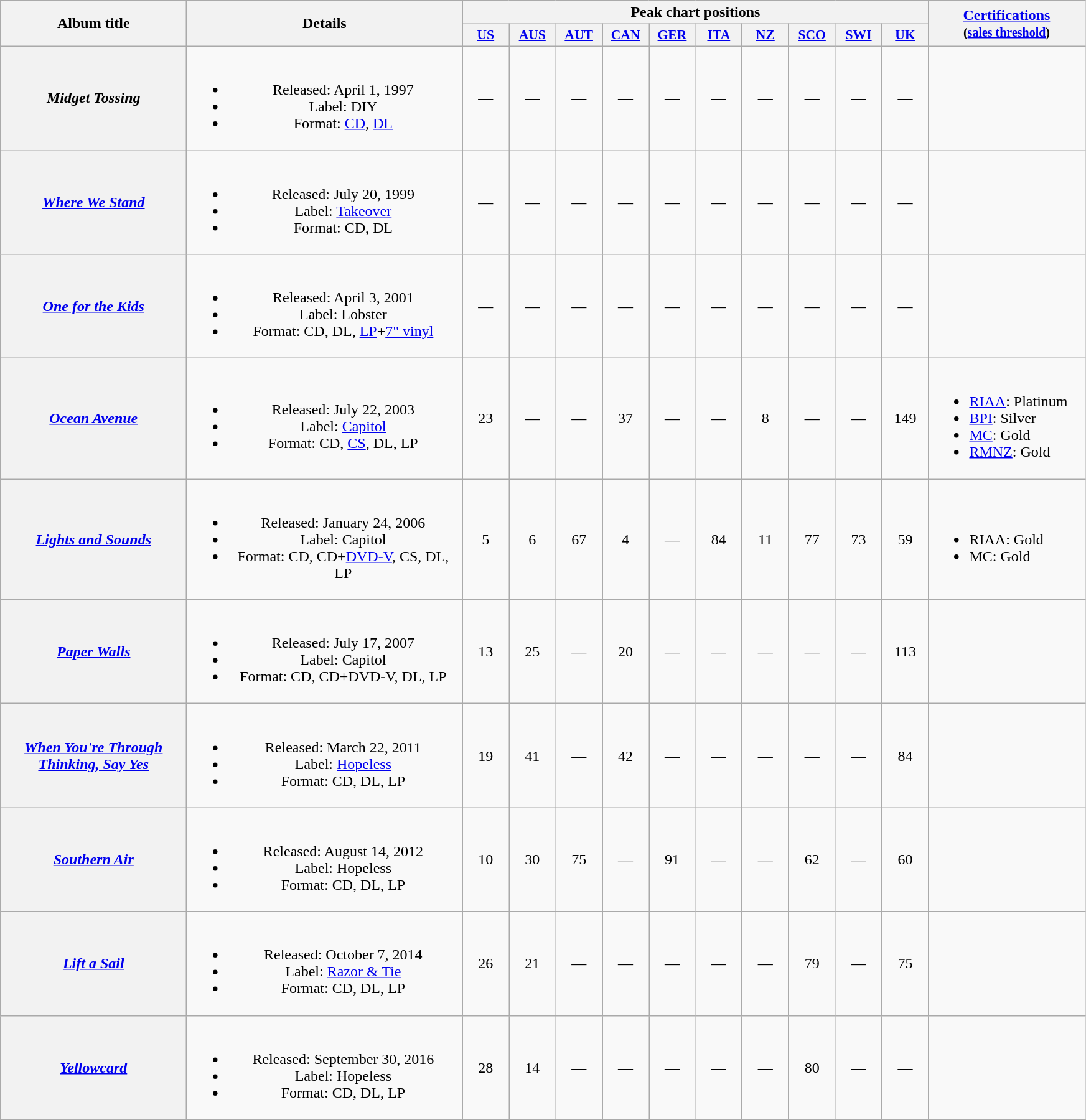<table class="wikitable plainrowheaders" style="text-align:center;">
<tr>
<th rowspan="2" style="width:12em;">Album title</th>
<th rowspan="2" style="width:18em;">Details</th>
<th colspan="10">Peak chart positions</th>
<th rowspan="2" style="width:10em;"><a href='#'>Certifications</a><br><small>(<a href='#'>sales threshold</a>)</small></th>
</tr>
<tr>
<th scope="col" style="width:3em;font-size:90%;"><a href='#'>US</a><br></th>
<th scope="col" style="width:3em;font-size:90%;"><a href='#'>AUS</a><br></th>
<th scope="col" style="width:3em;font-size:90%;"><a href='#'>AUT</a><br></th>
<th scope="col" style="width:3em;font-size:90%;"><a href='#'>CAN</a><br></th>
<th scope="col" style="width:3em;font-size:90%;"><a href='#'>GER</a><br></th>
<th scope="col" style="width:3em;font-size:90%;"><a href='#'>ITA</a><br></th>
<th scope="col" style="width:3em;font-size:90%;"><a href='#'>NZ</a><br></th>
<th scope="col" style="width:3em;font-size:90%;"><a href='#'>SCO</a><br></th>
<th scope="col" style="width:3em;font-size:90%;"><a href='#'>SWI</a><br></th>
<th scope="col" style="width:3em;font-size:90%;"><a href='#'>UK</a><br></th>
</tr>
<tr>
<th scope="row"><em>Midget Tossing</em></th>
<td><br><ul><li>Released: April 1, 1997</li><li>Label: DIY</li><li>Format: <a href='#'>CD</a>, <a href='#'>DL</a></li></ul></td>
<td>—</td>
<td>—</td>
<td>—</td>
<td>—</td>
<td>—</td>
<td>—</td>
<td>—</td>
<td>—</td>
<td>—</td>
<td>—</td>
<td></td>
</tr>
<tr>
<th scope="row"><em><a href='#'>Where We Stand</a></em></th>
<td><br><ul><li>Released: July 20, 1999</li><li>Label: <a href='#'>Takeover</a></li><li>Format: CD, DL</li></ul></td>
<td>—</td>
<td>—</td>
<td>—</td>
<td>—</td>
<td>—</td>
<td>—</td>
<td>—</td>
<td>—</td>
<td>—</td>
<td>—</td>
<td></td>
</tr>
<tr>
<th scope="row"><em><a href='#'>One for the Kids</a></em></th>
<td><br><ul><li>Released: April 3, 2001</li><li>Label: Lobster</li><li>Format: CD, DL, <a href='#'>LP</a>+<a href='#'>7" vinyl</a></li></ul></td>
<td>—</td>
<td>—</td>
<td>—</td>
<td>—</td>
<td>—</td>
<td>—</td>
<td>—</td>
<td>—</td>
<td>—</td>
<td>—</td>
<td></td>
</tr>
<tr>
<th scope="row"><em><a href='#'>Ocean Avenue</a></em></th>
<td><br><ul><li>Released: July 22, 2003</li><li>Label: <a href='#'>Capitol</a></li><li>Format: CD, <a href='#'>CS</a>, DL, LP</li></ul></td>
<td>23</td>
<td>—</td>
<td>—</td>
<td>37</td>
<td>—</td>
<td>—</td>
<td>8</td>
<td>—</td>
<td>—</td>
<td>149</td>
<td style="text-align:left;"><br><ul><li><a href='#'>RIAA</a>: Platinum</li><li><a href='#'>BPI</a>: Silver</li><li><a href='#'>MC</a>: Gold</li><li><a href='#'>RMNZ</a>: Gold</li></ul></td>
</tr>
<tr>
<th scope="row"><em><a href='#'>Lights and Sounds</a></em></th>
<td><br><ul><li>Released: January 24, 2006</li><li>Label: Capitol</li><li>Format: CD, CD+<a href='#'>DVD-V</a>, CS, DL, LP</li></ul></td>
<td>5</td>
<td>6</td>
<td>67</td>
<td>4</td>
<td>—</td>
<td>84</td>
<td>11</td>
<td>77</td>
<td>73</td>
<td>59</td>
<td style="text-align:left;"><br><ul><li>RIAA: Gold</li><li>MC: Gold</li></ul></td>
</tr>
<tr>
<th scope="row"><em><a href='#'>Paper Walls</a></em></th>
<td><br><ul><li>Released: July 17, 2007</li><li>Label: Capitol</li><li>Format: CD, CD+DVD-V, DL, LP</li></ul></td>
<td>13</td>
<td>25</td>
<td>—</td>
<td>20</td>
<td>—</td>
<td>—</td>
<td>—</td>
<td>—</td>
<td>—</td>
<td>113</td>
<td></td>
</tr>
<tr>
<th scope="row"><em><a href='#'>When You're Through Thinking, Say Yes</a></em></th>
<td><br><ul><li>Released: March 22, 2011</li><li>Label: <a href='#'>Hopeless</a></li><li>Format: CD, DL, LP</li></ul></td>
<td>19</td>
<td>41</td>
<td>—</td>
<td>42</td>
<td>—</td>
<td>—</td>
<td>—</td>
<td>—</td>
<td>—</td>
<td>84</td>
<td></td>
</tr>
<tr>
<th scope="row"><em><a href='#'>Southern Air</a></em></th>
<td><br><ul><li>Released: August 14, 2012</li><li>Label: Hopeless</li><li>Format: CD, DL, LP</li></ul></td>
<td>10</td>
<td>30</td>
<td>75</td>
<td>—</td>
<td>91</td>
<td>—</td>
<td>—</td>
<td>62</td>
<td>—</td>
<td>60</td>
<td></td>
</tr>
<tr>
<th scope="row"><em><a href='#'>Lift a Sail</a></em></th>
<td><br><ul><li>Released: October 7, 2014</li><li>Label: <a href='#'>Razor & Tie</a></li><li>Format: CD, DL, LP</li></ul></td>
<td>26</td>
<td>21</td>
<td>—</td>
<td>—</td>
<td>—</td>
<td>—</td>
<td>—</td>
<td>79</td>
<td>—</td>
<td>75</td>
<td></td>
</tr>
<tr>
<th scope="row"><em><a href='#'>Yellowcard</a></em></th>
<td><br><ul><li>Released: September 30, 2016</li><li>Label: Hopeless</li><li>Format: CD, DL, LP</li></ul></td>
<td>28</td>
<td>14</td>
<td>—</td>
<td>—</td>
<td>—</td>
<td>—</td>
<td>—</td>
<td>80</td>
<td>—</td>
<td>—</td>
<td></td>
</tr>
<tr>
</tr>
</table>
